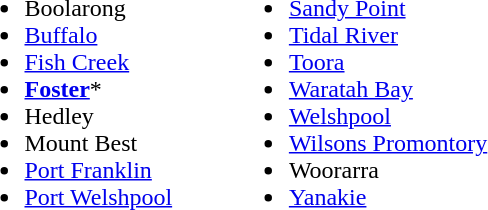<table>
<tr>
<td width = 50%><br><ul><li>Boolarong</li><li><a href='#'>Buffalo</a></li><li><a href='#'>Fish Creek</a></li><li><strong><a href='#'>Foster</a></strong>*</li><li>Hedley</li><li>Mount Best</li><li><a href='#'>Port Franklin</a></li><li><a href='#'>Port Welshpool</a></li></ul></td>
<td width = 50%><br><ul><li><a href='#'>Sandy Point</a></li><li><a href='#'>Tidal River</a></li><li><a href='#'>Toora</a></li><li><a href='#'>Waratah Bay</a></li><li><a href='#'>Welshpool</a></li><li><a href='#'>Wilsons Promontory</a></li><li>Woorarra</li><li><a href='#'>Yanakie</a></li></ul></td>
</tr>
</table>
